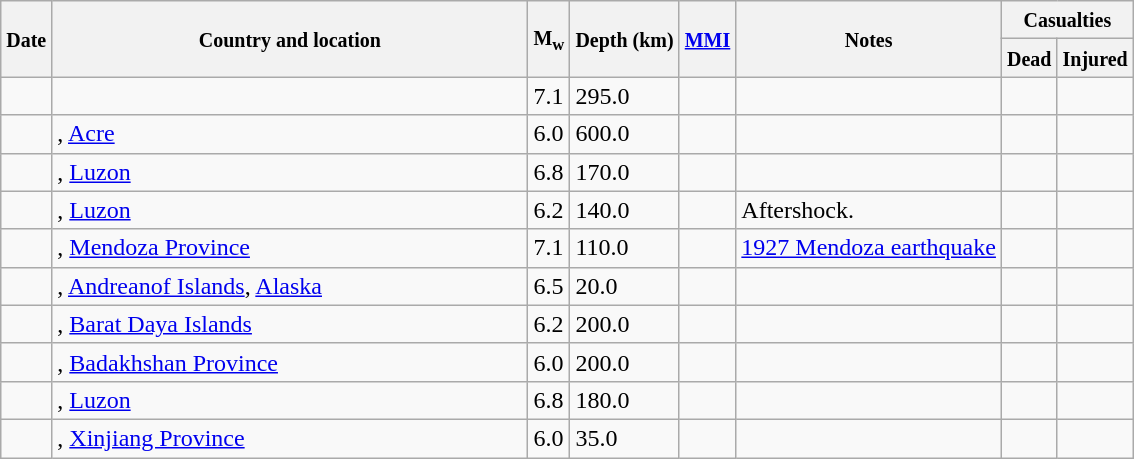<table class="wikitable sortable sort-under" style="border:1px black; margin-left:1em;">
<tr>
<th rowspan="2"><small>Date</small></th>
<th rowspan="2" style="width: 310px"><small>Country and location</small></th>
<th rowspan="2"><small>M<sub>w</sub></small></th>
<th rowspan="2"><small>Depth (km)</small></th>
<th rowspan="2"><small><a href='#'>MMI</a></small></th>
<th rowspan="2" class="unsortable"><small>Notes</small></th>
<th colspan="2"><small>Casualties</small></th>
</tr>
<tr>
<th><small>Dead</small></th>
<th><small>Injured</small></th>
</tr>
<tr>
<td></td>
<td></td>
<td>7.1</td>
<td>295.0</td>
<td></td>
<td></td>
<td></td>
<td></td>
</tr>
<tr>
<td></td>
<td>, <a href='#'>Acre</a></td>
<td>6.0</td>
<td>600.0</td>
<td></td>
<td></td>
<td></td>
<td></td>
</tr>
<tr>
<td></td>
<td>, <a href='#'>Luzon</a></td>
<td>6.8</td>
<td>170.0</td>
<td></td>
<td></td>
<td></td>
<td></td>
</tr>
<tr>
<td></td>
<td>, <a href='#'>Luzon</a></td>
<td>6.2</td>
<td>140.0</td>
<td></td>
<td>Aftershock.</td>
<td></td>
<td></td>
</tr>
<tr>
<td></td>
<td>, <a href='#'>Mendoza Province</a></td>
<td>7.1</td>
<td>110.0</td>
<td></td>
<td><a href='#'>1927 Mendoza earthquake</a></td>
<td></td>
<td></td>
</tr>
<tr>
<td></td>
<td>, <a href='#'>Andreanof Islands</a>, <a href='#'>Alaska</a></td>
<td>6.5</td>
<td>20.0</td>
<td></td>
<td></td>
<td></td>
<td></td>
</tr>
<tr>
<td></td>
<td>, <a href='#'>Barat Daya Islands</a></td>
<td>6.2</td>
<td>200.0</td>
<td></td>
<td></td>
<td></td>
<td></td>
</tr>
<tr>
<td></td>
<td>, <a href='#'>Badakhshan Province</a></td>
<td>6.0</td>
<td>200.0</td>
<td></td>
<td></td>
<td></td>
<td></td>
</tr>
<tr>
<td></td>
<td>, <a href='#'>Luzon</a></td>
<td>6.8</td>
<td>180.0</td>
<td></td>
<td></td>
<td></td>
<td></td>
</tr>
<tr>
<td></td>
<td>, <a href='#'>Xinjiang Province</a></td>
<td>6.0</td>
<td>35.0</td>
<td></td>
<td></td>
<td></td>
<td></td>
</tr>
</table>
